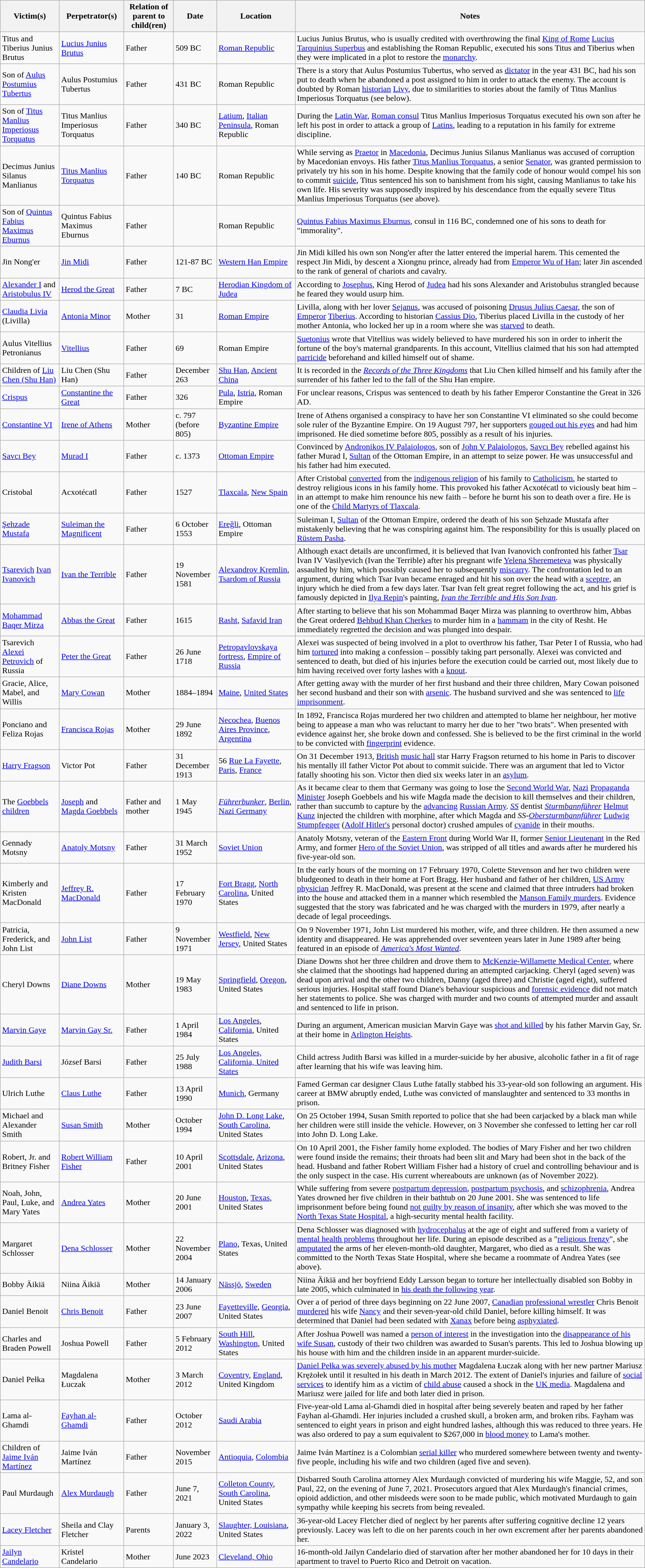<table class="wikitable">
<tr>
<th>Victim(s)</th>
<th>Perpetrator(s)</th>
<th>Relation of parent to child(ren)</th>
<th>Date</th>
<th>Location</th>
<th>Notes</th>
</tr>
<tr>
<td>Titus and Tiberius Junius Brutus</td>
<td><a href='#'>Lucius Junius Brutus</a></td>
<td>Father</td>
<td>509 BC</td>
<td><a href='#'>Roman Republic</a></td>
<td>Lucius Junius Brutus, who is usually credited with overthrowing the final <a href='#'>King of Rome</a> <a href='#'>Lucius Tarquinius Superbus</a> and establishing the Roman Republic, executed his sons Titus and Tiberius when they were implicated in a plot to restore the <a href='#'>monarchy</a>.</td>
</tr>
<tr>
<td>Son of <a href='#'>Aulus Postumius Tubertus</a></td>
<td>Aulus Postumius Tubertus</td>
<td>Father</td>
<td>431 BC</td>
<td>Roman Republic</td>
<td>There is a story that Aulus Postumius Tubertus, who served as <a href='#'>dictator</a> in the year 431 BC, had his son put to death when he abandoned a post assigned to him in order to attack the enemy. The account is doubted by Roman <a href='#'>historian</a> <a href='#'>Livy</a>, due to similarities to stories about the family of Titus Manlius Imperiosus Torquatus (see below).</td>
</tr>
<tr>
<td>Son of <a href='#'>Titus Manlius Imperiosus Torquatus</a></td>
<td>Titus Manlius Imperiosus Torquatus</td>
<td>Father</td>
<td>340 BC</td>
<td><a href='#'>Latium</a>, <a href='#'>Italian Peninsula</a>, Roman Republic</td>
<td>During the <a href='#'>Latin War</a>, <a href='#'>Roman consul</a> Titus Manlius Imperiosus Torquatus executed his own son after he left his post in order to attack a group of <a href='#'>Latins</a>, leading to a reputation in his family for extreme discipline.</td>
</tr>
<tr>
<td>Decimus Junius Silanus Manlianus</td>
<td><a href='#'>Titus Manlius Torquatus</a></td>
<td>Father</td>
<td>140 BC</td>
<td>Roman Republic</td>
<td>While serving as <a href='#'>Praetor</a> in <a href='#'>Macedonia</a>, Decimus Junius Silanus Manlianus was accused of corruption by Macedonian envoys. His father <a href='#'>Titus Manlius Torquatus</a>, a senior <a href='#'>Senator</a>, was granted permission to privately try his son in his home. Despite knowing that the family code of honour would compel his son to commit <a href='#'>suicide</a>, Titus sentenced his son to banishment from his sight, causing Manlianus to take his own life. His severity was supposedly inspired by his descendance from the equally severe Titus Manlius Imperiosus Torquatus (see above).</td>
</tr>
<tr>
<td>Son of <a href='#'>Quintus Fabius Maximus Eburnus</a></td>
<td>Quintus Fabius Maximus Eburnus</td>
<td>Father</td>
<td></td>
<td>Roman Republic</td>
<td><a href='#'>Quintus Fabius Maximus Eburnus</a>, consul in 116 BC, condemned one of his sons to death for "immorality".</td>
</tr>
<tr>
<td>Jin Nong'er</td>
<td><a href='#'>Jin Midi</a></td>
<td>Father</td>
<td>121-87 BC</td>
<td><a href='#'>Western Han Empire</a></td>
<td>Jin Midi killed his own son Nong'er after the latter entered the imperial harem. This cemented the respect Jin Midi, by descent a Xiongnu prince, already had from <a href='#'>Emperor Wu of Han</a>; later Jin ascended to the rank of general of chariots and cavalry.</td>
</tr>
<tr>
<td><a href='#'>Alexander I</a> and <a href='#'>Aristobulus IV</a></td>
<td><a href='#'>Herod the Great</a></td>
<td>Father</td>
<td>7 BC</td>
<td><a href='#'>Herodian Kingdom of Judea</a></td>
<td>According to <a href='#'>Josephus</a>, King Herod of <a href='#'>Judea</a> had his sons Alexander and Aristobulus strangled because he feared they would usurp him.</td>
</tr>
<tr>
<td><a href='#'>Claudia Livia</a> (Livilla)</td>
<td><a href='#'>Antonia Minor</a></td>
<td>Mother</td>
<td>31</td>
<td><a href='#'>Roman Empire</a></td>
<td>Livilla, along with her lover <a href='#'>Sejanus</a>, was accused of poisoning <a href='#'>Drusus Julius Caesar</a>, the son of <a href='#'>Emperor</a> <a href='#'>Tiberius</a>. According to historian <a href='#'>Cassius Dio</a>, Tiberius placed Livilla in the custody of her mother Antonia, who locked her up in a room where she was <a href='#'>starved</a> to death.</td>
</tr>
<tr>
<td>Aulus Vitellius Petronianus</td>
<td><a href='#'>Vitellius</a></td>
<td>Father</td>
<td>69</td>
<td>Roman Empire</td>
<td><a href='#'>Suetonius</a> wrote that Vitellius was widely believed to have murdered his son in order to inherit the fortune of the boy's maternal grandparents. In this account, Vitellius claimed that his son had attempted <a href='#'>parricide</a> beforehand and killed himself out of shame.</td>
</tr>
<tr>
<td>Children of <a href='#'>Liu Chen (Shu Han)</a></td>
<td>Liu Chen (Shu Han)</td>
<td>Father</td>
<td>December 263</td>
<td><a href='#'>Shu Han</a>, <a href='#'>Ancient China</a></td>
<td>It is recorded in the <em><a href='#'>Records of the Three Kingdoms</a></em> that Liu Chen killed himself and his family after the surrender of his father led to the fall of the Shu Han empire.</td>
</tr>
<tr>
<td><a href='#'>Crispus</a></td>
<td><a href='#'>Constantine the Great</a></td>
<td>Father</td>
<td>326</td>
<td><a href='#'>Pula</a>, <a href='#'>Istria</a>, Roman Empire</td>
<td>For unclear reasons, Crispus was sentenced to death by his father Emperor Constantine the Great in 326 AD.</td>
</tr>
<tr>
<td><a href='#'>Constantine VI</a></td>
<td><a href='#'>Irene of Athens</a></td>
<td>Mother</td>
<td>c. 797 (before 805)</td>
<td><a href='#'>Byzantine Empire</a></td>
<td>Irene of Athens organised a conspiracy to have her son Constantine VI eliminated so she could become sole ruler of the Byzantine Empire. On 19 August 797, her supporters <a href='#'>gouged out his eyes</a> and had him imprisoned. He died sometime before 805, possibly as a result of his injuries.</td>
</tr>
<tr>
<td><a href='#'>Savcı Bey</a></td>
<td><a href='#'>Murad I</a></td>
<td>Father</td>
<td>c. 1373</td>
<td><a href='#'>Ottoman Empire</a></td>
<td>Convinced by <a href='#'>Andronikos IV Palaiologos</a>, son of <a href='#'>John V Palaiologos</a>, <a href='#'>Savcı Bey</a> rebelled against his father Murad I, <a href='#'>Sultan</a> of the Ottoman Empire, in an attempt to seize power. He was unsuccessful and his father had him executed.</td>
</tr>
<tr>
<td>Cristobal</td>
<td>Acxotécatl</td>
<td>Father</td>
<td>1527</td>
<td><a href='#'>Tlaxcala</a>, <a href='#'>New Spain</a></td>
<td>After Cristobal <a href='#'>converted</a> from the <a href='#'>indigenous religion</a> of his family to <a href='#'>Catholicism</a>, he started to destroy religious icons in his family home. This provoked his father Acxotécatl to viciously beat him – in an attempt to make him renounce his new faith – before he burnt his son to death over a fire. He is one of the <a href='#'>Child Martyrs of Tlaxcala</a>.</td>
</tr>
<tr>
<td><a href='#'>Şehzade Mustafa</a></td>
<td><a href='#'>Suleiman the Magnificent</a></td>
<td>Father</td>
<td>6 October 1553</td>
<td><a href='#'>Ereğli</a>, Ottoman Empire</td>
<td>Suleiman I, <a href='#'>Sultan</a> of the Ottoman Empire, ordered the death of his son Şehzade Mustafa after mistakenly believing that he was conspiring against him. The responsibility for this is usually placed on <a href='#'>Rüstem Pasha</a>.</td>
</tr>
<tr>
<td><a href='#'>Tsarevich</a> <a href='#'>Ivan Ivanovich</a></td>
<td><a href='#'>Ivan the Terrible</a></td>
<td>Father</td>
<td>19 November 1581</td>
<td><a href='#'>Alexandrov Kremlin</a>, <a href='#'>Tsardom of Russia</a></td>
<td>Although exact details are unconfirmed, it is believed that Ivan Ivanovich confronted his father <a href='#'>Tsar</a> Ivan IV Vasilyevich (Ivan the Terrible) after his pregnant wife <a href='#'>Yelena Sheremeteva</a> was physically assaulted by him, which possibly caused her to subsequently <a href='#'>miscarry</a>. The confrontation led to an argument, during which Tsar Ivan became enraged and hit his son over the head with a <a href='#'>sceptre</a>, an injury which he died from a few days later. Tsar Ivan felt great regret following the act, and his grief is famously depicted in <a href='#'>Ilya Repin</a>'s painting, <em><a href='#'>Ivan the Terrible and His Son Ivan</a></em>.</td>
</tr>
<tr>
<td><a href='#'>Mohammad Baqer Mirza</a></td>
<td><a href='#'>Abbas the Great</a></td>
<td>Father</td>
<td>1615</td>
<td><a href='#'>Rasht</a>, <a href='#'>Safavid Iran</a></td>
<td>After starting to believe that his son Mohammad Baqer Mirza was planning to overthrow him, Abbas the Great ordered <a href='#'>Behbud Khan Cherkes</a> to murder him in a <a href='#'>hammam</a> in the city of Resht. He immediately regretted the decision and was plunged into despair.</td>
</tr>
<tr>
<td>Tsarevich <a href='#'>Alexei Petrovich</a> of Russia</td>
<td><a href='#'>Peter the Great</a></td>
<td>Father</td>
<td>26 June 1718</td>
<td><a href='#'>Petropavlovskaya fortress</a>, <a href='#'>Empire of Russia</a></td>
<td>Alexei was suspected of being involved in a plot to overthrow his father, Tsar Peter I of Russia, who had him <a href='#'>tortured</a> into making a confession – possibly taking part personally. Alexei was convicted and sentenced to death, but died of his injuries before the execution could be carried out, most likely due to him having received over forty lashes with a <a href='#'>knout</a>.</td>
</tr>
<tr>
<td>Gracie, Alice, Mabel, and Willis</td>
<td><a href='#'>Mary Cowan</a></td>
<td>Mother</td>
<td>1884–1894</td>
<td><a href='#'>Maine</a>, <a href='#'>United States</a></td>
<td>After getting away with the murder of her first husband and their three children, Mary Cowan poisoned her second husband and their son with <a href='#'>arsenic</a>. The husband survived and she was sentenced to <a href='#'>life imprisonment</a>.</td>
</tr>
<tr>
<td>Ponciano and Feliza Rojas</td>
<td><a href='#'>Francisca Rojas</a></td>
<td>Mother</td>
<td>29 June 1892</td>
<td><a href='#'>Necochea</a>, <a href='#'>Buenos Aires Province</a>, <a href='#'>Argentina</a></td>
<td>In 1892, Francisca Rojas murdered her two children and attempted to blame her neighbour, her motive being to appease a man who was reluctant to marry her due to her "two brats". When presented with evidence against her, she broke down and confessed. She is believed to be the first criminal in the world to be convicted with <a href='#'>fingerprint</a> evidence.</td>
</tr>
<tr>
<td><a href='#'>Harry Fragson</a></td>
<td>Victor Pot</td>
<td>Father</td>
<td>31 December 1913</td>
<td>56 <a href='#'>Rue La Fayette</a>, <a href='#'>Paris</a>, <a href='#'>France</a></td>
<td>On 31 December 1913, <a href='#'>British</a> <a href='#'>music hall</a> star Harry Fragson returned to his home in Paris to discover his mentally ill father Victor Pot about to commit suicide. There was an argument that led to Victor fatally shooting his son. Victor then died six weeks later in an <a href='#'>asylum</a>.</td>
</tr>
<tr>
<td>The <a href='#'>Goebbels children</a></td>
<td><a href='#'>Joseph</a> and <a href='#'>Magda Goebbels</a></td>
<td>Father and mother</td>
<td>1 May 1945</td>
<td><em><a href='#'>Führerbunker</a></em>, <a href='#'>Berlin</a>, <a href='#'>Nazi Germany</a></td>
<td>As it became clear to them that Germany was going to lose the <a href='#'>Second World War</a>, <a href='#'>Nazi</a> <a href='#'>Propaganda Minister</a> Joseph Goebbels and his wife Magda made the decision to kill themselves and their children, rather than succumb to capture by the <a href='#'>advancing</a> <a href='#'>Russian Army</a>. <a href='#'><em>SS</em></a> dentist <em><a href='#'>Sturmbannführer</a></em> <a href='#'>Helmut Kunz</a> injected the children with morphine, after which Magda and <em>SS</em>-<em><a href='#'>Obersturmbannführer</a></em> <a href='#'>Ludwig Stumpfegger</a> (<a href='#'>Adolf Hitler's</a> personal doctor) crushed ampules of <a href='#'>cyanide</a> in their mouths.</td>
</tr>
<tr>
<td>Gennady Motsny</td>
<td><a href='#'>Anatoly Motsny</a></td>
<td>Father</td>
<td>31 March 1952</td>
<td><a href='#'>Soviet Union</a></td>
<td>Anatoly Motsny, veteran of the <a href='#'>Eastern Front</a> during World War II, former <a href='#'>Senior Lieutenant</a> in the Red Army, and former <a href='#'>Hero of the Soviet Union</a>, was stripped of all titles and awards after he murdered his five-year-old son.</td>
</tr>
<tr>
<td>Kimberly and Kristen MacDonald</td>
<td><a href='#'>Jeffrey R. MacDonald</a></td>
<td>Father</td>
<td>17 February 1970</td>
<td><a href='#'>Fort Bragg</a>, <a href='#'>North Carolina</a>, United States</td>
<td>In the early hours of the morning on 17 February 1970, Colette Stevenson and her two children were bludgeoned to death in their home at Fort Bragg. Her husband and father of her children, <a href='#'>US Army</a> <a href='#'>physician</a> Jeffrey R. MacDonald, was present at the scene and claimed that three intruders had broken into the house and attacked them in a manner which resembled the <a href='#'>Manson Family murders</a>. Evidence suggested that the story was fabricated and he was charged with the murders in 1979, after nearly a decade of legal proceedings.</td>
</tr>
<tr>
<td>Patricia, Frederick, and John List</td>
<td><a href='#'>John List</a></td>
<td>Father</td>
<td>9 November 1971</td>
<td><a href='#'>Westfield</a>, <a href='#'>New Jersey</a>, United States</td>
<td>On 9 November 1971, John List murdered his mother, wife, and three children. He then assumed a new identity and disappeared. He was apprehended over seventeen years later in June 1989 after being featured in an episode of <em><a href='#'>America's Most Wanted</a></em>.</td>
</tr>
<tr>
<td>Cheryl Downs</td>
<td><a href='#'>Diane Downs</a></td>
<td>Mother</td>
<td>19 May 1983</td>
<td><a href='#'>Springfield</a>, <a href='#'>Oregon</a>, United States</td>
<td>Diane Downs shot her three children and drove them to <a href='#'>McKenzie-Willamette Medical Center</a>, where she claimed that the shootings had happened during an attempted carjacking. Cheryl (aged seven) was dead upon arrival and the other two children, Danny (aged three) and Christie (aged eight), suffered serious injuries. Hospital staff found Diane's behaviour suspicious and <a href='#'>forensic evidence</a> did not match her statements to police. She was charged with murder and two counts of attempted murder and assault and sentenced to life in prison.</td>
</tr>
<tr>
<td><a href='#'>Marvin Gaye</a></td>
<td><a href='#'>Marvin Gay Sr.</a></td>
<td>Father</td>
<td>1 April 1984</td>
<td><a href='#'>Los Angeles</a>, <a href='#'>California</a>, United States</td>
<td>During an argument, American musician Marvin Gaye was <a href='#'>shot and killed</a> by his father Marvin Gay, Sr. at their home in <a href='#'>Arlington Heights</a>.</td>
</tr>
<tr>
<td><a href='#'>Judith Barsi</a></td>
<td>József Barsi</td>
<td>Father</td>
<td>25 July 1988</td>
<td><a href='#'>Los Angeles, California, United States</a></td>
<td>Child actress Judith Barsi was killed in a murder-suicide by her abusive, alcoholic father in a fit of rage after learning that his wife was leaving him.</td>
</tr>
<tr>
<td>Ulrich Luthe</td>
<td><a href='#'>Claus Luthe</a></td>
<td>Father</td>
<td>13 April 1990</td>
<td><a href='#'>Munich</a>, Germany</td>
<td>Famed German car designer Claus Luthe fatally stabbed his 33-year-old son following an argument. His career at BMW abruptly ended, Luthe was convicted of manslaughter and sentenced to 33 months in prison.</td>
</tr>
<tr>
<td>Michael and Alexander Smith</td>
<td><a href='#'>Susan Smith</a></td>
<td>Mother</td>
<td>October 1994</td>
<td><a href='#'>John D. Long Lake</a>, <a href='#'>South Carolina</a>, United States</td>
<td>On 25 October 1994, Susan Smith reported to police that she had been carjacked by a black man while her children were still inside the vehicle. However, on 3 November she confessed to letting her car roll into John D. Long Lake.</td>
</tr>
<tr>
<td>Robert, Jr. and Britney Fisher</td>
<td><a href='#'>Robert William Fisher</a></td>
<td>Father</td>
<td>10 April 2001</td>
<td><a href='#'>Scottsdale</a>, <a href='#'>Arizona</a>, United States</td>
<td>On 10 April 2001, the Fisher family home exploded. The bodies of Mary Fisher and her two children were found inside the remains; their throats had been slit and Mary had been shot in the back of the head. Husband and father Robert William Fisher had a history of cruel and controlling behaviour and is the only suspect in the case. His current whereabouts are unknown (as of November 2022).</td>
</tr>
<tr>
<td>Noah, John, Paul, Luke, and Mary Yates</td>
<td><a href='#'>Andrea Yates</a></td>
<td>Mother</td>
<td>20 June 2001</td>
<td><a href='#'>Houston</a>, <a href='#'>Texas</a>, United States</td>
<td>While suffering from severe <a href='#'>postpartum depression</a>, <a href='#'>postpartum psychosis</a>, and <a href='#'>schizophrenia</a>, Andrea Yates drowned her five children in their bathtub on 20 June 2001. She was sentenced to life imprisonment before being found <a href='#'>not guilty by reason of insanity</a>, after which she was moved to the <a href='#'>North Texas State Hospital</a>, a high-security mental health facility.</td>
</tr>
<tr>
<td>Margaret Schlosser</td>
<td><a href='#'>Dena Schlosser</a></td>
<td>Mother</td>
<td>22 November 2004</td>
<td><a href='#'>Plano</a>, Texas, United States</td>
<td>Dena Schlosser was diagnosed with <a href='#'>hydrocephalus</a> at the age of eight and suffered from a variety of <a href='#'>mental health problems</a> throughout her life. During an episode described as a "<a href='#'>religious frenzy</a>", she <a href='#'>amputated</a> the arms of her eleven-month-old daughter, Margaret, who died as a result. She was committed to the North Texas State Hospital, where she became a roommate of Andrea Yates (see above).</td>
</tr>
<tr>
<td>Bobby Äikiä</td>
<td>Niina Äikiä</td>
<td>Mother</td>
<td>14 January 2006</td>
<td><a href='#'>Nässjö</a>, <a href='#'>Sweden</a></td>
<td>Niina Äikiä and her boyfriend Eddy Larsson began to torture her intellectually disabled son Bobby in late 2005, which culminated in <a href='#'>his death the following year</a>.</td>
</tr>
<tr>
<td>Daniel Benoit</td>
<td><a href='#'>Chris Benoit</a></td>
<td>Father</td>
<td>23 June 2007</td>
<td><a href='#'>Fayetteville</a>, <a href='#'>Georgia</a>, United States</td>
<td>Over a of period of three days beginning on 22 June 2007, <a href='#'>Canadian</a> <a href='#'>professional wrestler</a> Chris Benoit <a href='#'>murdered</a> his wife <a href='#'>Nancy</a> and their seven-year-old child Daniel, before killing himself. It was determined that Daniel had been sedated with <a href='#'>Xanax</a> before being <a href='#'>asphyxiated</a>.</td>
</tr>
<tr>
<td>Charles and Braden Powell</td>
<td>Joshua Powell</td>
<td>Father</td>
<td>5 February 2012</td>
<td><a href='#'>South Hill</a>, <a href='#'>Washington</a>, United States</td>
<td>After Joshua Powell was named a <a href='#'>person of interest</a> in the investigation into the <a href='#'>disappearance of his wife Susan</a>, custody of their two children was awarded to Susan's parents. This led to Joshua blowing up his house with him and the children inside in an apparent murder-suicide.</td>
</tr>
<tr>
<td>Daniel Pełka</td>
<td>Magdalena Łuczak</td>
<td>Mother</td>
<td>3 March 2012</td>
<td><a href='#'>Coventry</a>, <a href='#'>England</a>, United Kingdom</td>
<td><a href='#'>Daniel Pełka was severely abused by his mother</a> Magdalena Łuczak along with her new partner Mariusz Krężołek until it resulted in his death in March 2012. The extent of Daniel's injuries and failure of <a href='#'>social services</a> to identify him as a victim of <a href='#'>child abuse</a> caused a shock in the <a href='#'>UK media</a>. Magdalena and Mariusz were jailed for life and both later died in prison.</td>
</tr>
<tr>
<td>Lama al-Ghamdi</td>
<td><a href='#'>Fayhan al-Ghamdi</a></td>
<td>Father</td>
<td>October 2012</td>
<td><a href='#'>Saudi Arabia</a></td>
<td>Five-year-old Lama al-Ghamdi died in hospital after being severely beaten and raped by her father Fayhan al-Ghamdi. Her injuries included a crushed skull, a broken arm, and broken ribs. Fayham was sentenced to eight years in prison and eight hundred lashes, although this was reduced to three years. He was also ordered to pay a sum equivalent to $267,000 in <a href='#'>blood money</a> to Lama's mother.</td>
</tr>
<tr>
<td>Children of <a href='#'>Jaime Iván Martínez</a></td>
<td>Jaime Iván Martínez</td>
<td>Father</td>
<td>November 2015</td>
<td><a href='#'>Antioquia</a>, <a href='#'>Colombia</a></td>
<td>Jaime Iván Martínez is a Colombian <a href='#'>serial killer</a> who murdered somewhere between twenty and twenty-five people, including his wife and two children (aged five and seven).</td>
</tr>
<tr>
<td>Paul Murdaugh</td>
<td><a href='#'>Alex Murdaugh</a></td>
<td>Father</td>
<td>June 7, 2021</td>
<td><a href='#'>Colleton County</a>, <a href='#'>South Carolina</a>, United States</td>
<td>Disbarred South Carolina attorney Alex Murdaugh convicted of murdering his wife Maggie, 52, and son Paul, 22, on the evening of June 7, 2021.  Prosecutors argued that Alex Murdaugh's financial crimes, opioid addiction, and other misdeeds were soon to be made public, which motivated Murdaugh to gain sympathy while keeping his secrets from being revealed.</td>
</tr>
<tr>
<td><a href='#'>Lacey Fletcher</a></td>
<td>Sheila and Clay Fletcher</td>
<td>Parents</td>
<td>January 3, 2022</td>
<td><a href='#'>Slaughter, Louisiana</a>, United States</td>
<td>36-year-old Lacey Fletcher died of neglect by her parents after suffering cognitive decline 12 years previously. Lacey was left to die on her parents couch in her own excrement after her parents abandoned her.</td>
</tr>
<tr>
<td><a href='#'>Jailyn Candelario</a></td>
<td>Kristel Candelario</td>
<td>Mother</td>
<td>June 2023</td>
<td><a href='#'>Cleveland, Ohio</a></td>
<td>16-month-old Jailyn Candelario died of starvation after her mother abandoned her for 10 days in their apartment to travel to Puerto Rico and Detroit on vacation.</td>
</tr>
</table>
